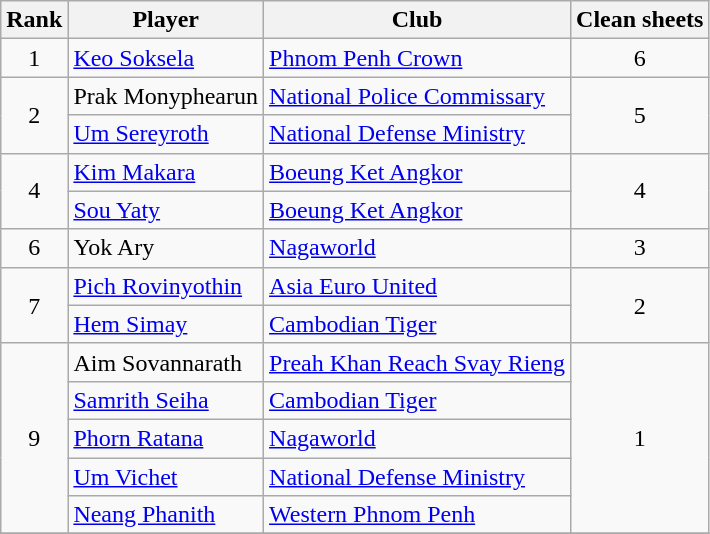<table class="wikitable" style="text-align:center">
<tr>
<th>Rank</th>
<th>Player</th>
<th>Club</th>
<th>Clean sheets</th>
</tr>
<tr>
<td rowspan="1">1</td>
<td align="left"> <a href='#'>Keo Soksela</a></td>
<td align="left"><a href='#'>Phnom Penh Crown</a></td>
<td rowspan="1">6</td>
</tr>
<tr>
<td rowspan="2">2</td>
<td align="left"> Prak Monyphearun</td>
<td align="left"><a href='#'>National Police Commissary</a></td>
<td rowspan="2">5</td>
</tr>
<tr>
<td align="left"> <a href='#'>Um Sereyroth</a></td>
<td align="left"><a href='#'>National Defense Ministry</a></td>
</tr>
<tr>
<td rowspan="2">4</td>
<td align="left"> <a href='#'>Kim Makara</a></td>
<td align="left"><a href='#'>Boeung Ket Angkor</a></td>
<td rowspan="2">4</td>
</tr>
<tr>
<td align="left"> <a href='#'>Sou Yaty</a></td>
<td align="left"><a href='#'>Boeung Ket Angkor</a></td>
</tr>
<tr>
<td rowspan="1">6</td>
<td align="left"> Yok Ary</td>
<td align="left"><a href='#'>Nagaworld</a></td>
<td rowspan="1">3</td>
</tr>
<tr>
<td rowspan="2">7</td>
<td align="left"> <a href='#'>Pich Rovinyothin</a></td>
<td align="left"><a href='#'>Asia Euro United</a></td>
<td rowspan="2">2</td>
</tr>
<tr>
<td align="left"> <a href='#'>Hem Simay</a></td>
<td align="left"><a href='#'>Cambodian Tiger</a></td>
</tr>
<tr>
<td rowspan="5">9</td>
<td align="left"> Aim Sovannarath</td>
<td align="left"><a href='#'>Preah Khan Reach Svay Rieng</a></td>
<td rowspan="5">1</td>
</tr>
<tr>
<td align="left"> <a href='#'>Samrith Seiha</a></td>
<td align="left"><a href='#'>Cambodian Tiger</a></td>
</tr>
<tr>
<td align="left"> <a href='#'>Phorn Ratana</a></td>
<td align="left"><a href='#'>Nagaworld</a></td>
</tr>
<tr>
<td align="left"> <a href='#'>Um Vichet</a></td>
<td align="left"><a href='#'>National Defense Ministry</a></td>
</tr>
<tr>
<td align="left"> <a href='#'>Neang Phanith</a></td>
<td align="left"><a href='#'>Western Phnom Penh</a></td>
</tr>
<tr>
</tr>
</table>
